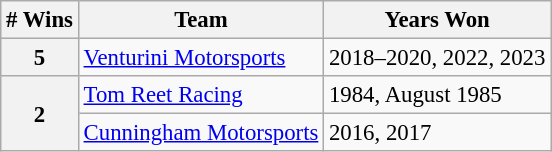<table class="wikitable" style="font-size: 95%;">
<tr>
<th># Wins</th>
<th>Team</th>
<th>Years Won</th>
</tr>
<tr>
<th>5</th>
<td><a href='#'>Venturini Motorsports</a></td>
<td>2018–2020, 2022, 2023</td>
</tr>
<tr>
<th rowspan=2>2</th>
<td><a href='#'>Tom Reet Racing</a></td>
<td>1984, August 1985</td>
</tr>
<tr>
<td><a href='#'>Cunningham Motorsports</a></td>
<td>2016, 2017</td>
</tr>
</table>
